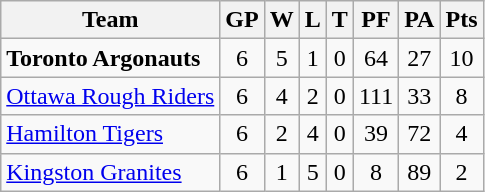<table class="wikitable">
<tr>
<th>Team</th>
<th>GP</th>
<th>W</th>
<th>L</th>
<th>T</th>
<th>PF</th>
<th>PA</th>
<th>Pts</th>
</tr>
<tr align="center">
<td align="left"><strong>Toronto Argonauts</strong></td>
<td>6</td>
<td>5</td>
<td>1</td>
<td>0</td>
<td>64</td>
<td>27</td>
<td>10</td>
</tr>
<tr align="center">
<td align="left"><a href='#'>Ottawa Rough Riders</a></td>
<td>6</td>
<td>4</td>
<td>2</td>
<td>0</td>
<td>111</td>
<td>33</td>
<td>8</td>
</tr>
<tr align="center">
<td align="left"><a href='#'>Hamilton Tigers</a></td>
<td>6</td>
<td>2</td>
<td>4</td>
<td>0</td>
<td>39</td>
<td>72</td>
<td>4</td>
</tr>
<tr align="center">
<td align="left"><a href='#'>Kingston Granites</a></td>
<td>6</td>
<td>1</td>
<td>5</td>
<td>0</td>
<td>8</td>
<td>89</td>
<td>2</td>
</tr>
</table>
